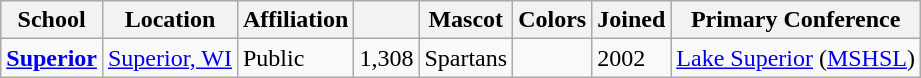<table class="wikitable sortable">
<tr>
<th>School</th>
<th>Location</th>
<th>Affiliation</th>
<th></th>
<th>Mascot</th>
<th>Colors</th>
<th>Joined</th>
<th>Primary Conference</th>
</tr>
<tr>
<td><a href='#'><strong>Superior</strong></a></td>
<td><a href='#'>Superior, WI</a></td>
<td>Public</td>
<td>1,308</td>
<td>Spartans</td>
<td> </td>
<td>2002</td>
<td><a href='#'>Lake Superior</a> (<a href='#'>MSHSL</a>)</td>
</tr>
</table>
